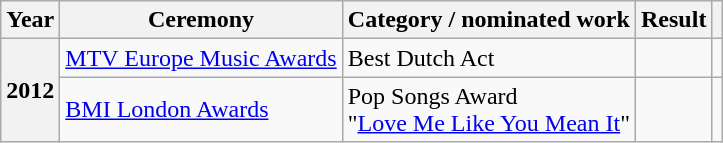<table class="wikitable">
<tr>
<th scope="col">Year</th>
<th scope="col">Ceremony</th>
<th scope="col">Category / nominated work</th>
<th scope="col">Result</th>
<th scope="col"></th>
</tr>
<tr>
<th scope="row" rowspan="2">2012</th>
<td><a href='#'>MTV Europe Music Awards</a></td>
<td>Best Dutch Act</td>
<td></td>
<td></td>
</tr>
<tr>
<td><a href='#'>BMI London Awards</a></td>
<td>Pop Songs Award <br> "<a href='#'>Love Me Like You Mean It</a>"</td>
<td></td>
<td></td>
</tr>
</table>
